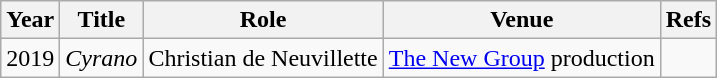<table class="wikitable sortable">
<tr>
<th>Year</th>
<th>Title</th>
<th>Role</th>
<th>Venue</th>
<th class="unsortable">Refs</th>
</tr>
<tr>
<td>2019</td>
<td><em>Cyrano</em></td>
<td>Christian de Neuvillette</td>
<td><a href='#'>The New Group</a> production</td>
<td></td>
</tr>
</table>
